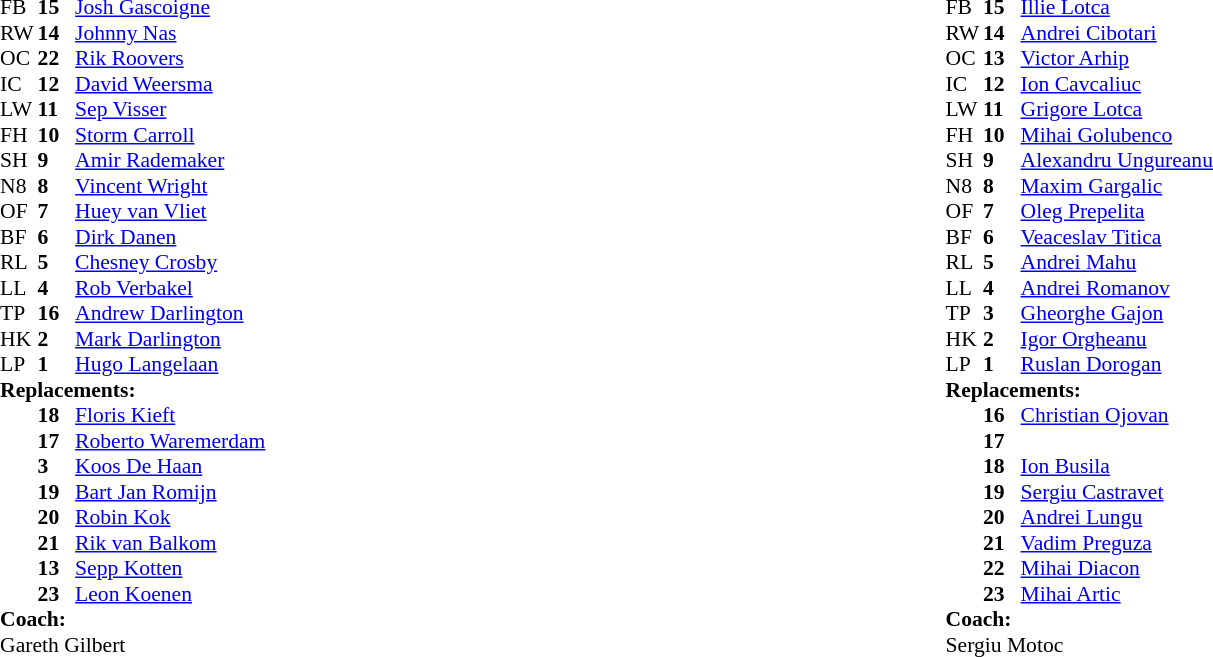<table style="width:100%">
<tr>
<td style="vertical-align:top;width:50%"><br><table style="font-size:90%" cellspacing="0" cellpadding="0" align="center">
<tr>
<th width="25"></th>
<th width="25"></th>
</tr>
<tr>
<td>FB</td>
<td><strong>15</strong></td>
<td><a href='#'>Josh Gascoigne</a></td>
<td></td>
<td></td>
</tr>
<tr>
<td>RW</td>
<td><strong>14</strong></td>
<td><a href='#'>Johnny Nas</a></td>
<td></td>
<td></td>
</tr>
<tr>
<td>OC</td>
<td><strong>22</strong></td>
<td><a href='#'>Rik Roovers</a></td>
</tr>
<tr>
<td>IC</td>
<td><strong>12</strong></td>
<td><a href='#'>David Weersma</a></td>
</tr>
<tr>
<td>LW</td>
<td><strong>11</strong></td>
<td><a href='#'>Sep Visser</a></td>
</tr>
<tr>
<td>FH</td>
<td><strong>10</strong></td>
<td><a href='#'>Storm Carroll</a></td>
</tr>
<tr>
<td>SH</td>
<td><strong>9</strong></td>
<td><a href='#'>Amir Rademaker</a></td>
<td></td>
<td></td>
</tr>
<tr>
<td>N8</td>
<td><strong>8</strong></td>
<td><a href='#'>Vincent Wright</a></td>
<td></td>
<td></td>
</tr>
<tr>
<td>OF</td>
<td><strong>7</strong></td>
<td><a href='#'>Huey van Vliet</a></td>
<td></td>
<td></td>
</tr>
<tr>
<td>BF</td>
<td><strong>6</strong></td>
<td><a href='#'>Dirk Danen</a></td>
</tr>
<tr>
<td>RL</td>
<td><strong>5</strong></td>
<td><a href='#'>Chesney Crosby</a></td>
</tr>
<tr>
<td>LL</td>
<td><strong>4</strong></td>
<td><a href='#'>Rob Verbakel</a></td>
</tr>
<tr>
<td>TP</td>
<td><strong>16</strong></td>
<td><a href='#'>Andrew Darlington</a></td>
<td></td>
<td></td>
</tr>
<tr>
<td>HK</td>
<td><strong>2</strong></td>
<td><a href='#'>Mark Darlington</a></td>
<td></td>
<td></td>
</tr>
<tr>
<td>LP</td>
<td><strong>1</strong></td>
<td><a href='#'>Hugo Langelaan</a></td>
<td></td>
<td></td>
</tr>
<tr>
<td colspan=3><strong>Replacements:</strong></td>
</tr>
<tr>
<td></td>
<td><strong>18</strong></td>
<td><a href='#'>Floris Kieft</a></td>
<td></td>
<td></td>
</tr>
<tr>
<td></td>
<td><strong>17</strong></td>
<td><a href='#'>Roberto Waremerdam</a></td>
<td></td>
<td></td>
</tr>
<tr>
<td></td>
<td><strong>3</strong></td>
<td><a href='#'>Koos De Haan</a></td>
<td></td>
<td></td>
</tr>
<tr>
<td></td>
<td><strong>19</strong></td>
<td><a href='#'>Bart Jan Romijn</a></td>
<td></td>
<td></td>
</tr>
<tr>
<td></td>
<td><strong>20</strong></td>
<td><a href='#'>Robin Kok</a></td>
<td></td>
<td></td>
</tr>
<tr>
<td></td>
<td><strong>21</strong></td>
<td><a href='#'>Rik van Balkom</a></td>
<td></td>
<td></td>
</tr>
<tr>
<td></td>
<td><strong>13</strong></td>
<td><a href='#'>Sepp Kotten</a></td>
<td></td>
<td></td>
</tr>
<tr>
<td></td>
<td><strong>23</strong></td>
<td><a href='#'>Leon Koenen</a></td>
<td></td>
<td></td>
</tr>
<tr>
<td colspan=3><strong>Coach:</strong></td>
</tr>
<tr>
<td colspan="4"> Gareth Gilbert</td>
</tr>
</table>
</td>
<td style="vertical-align:top;width:50%"><br><table style="font-size:90%" cellspacing="0" cellpadding="0" align="center">
<tr>
<th width="25"></th>
<th width="25"></th>
</tr>
<tr>
<td>FB</td>
<td><strong>15</strong></td>
<td><a href='#'>Illie Lotca</a></td>
<td></td>
<td></td>
</tr>
<tr>
<td>RW</td>
<td><strong>14</strong></td>
<td><a href='#'>Andrei Cibotari</a></td>
<td></td>
<td></td>
</tr>
<tr>
<td>OC</td>
<td><strong>13</strong></td>
<td><a href='#'>Victor Arhip</a></td>
</tr>
<tr>
<td>IC</td>
<td><strong>12</strong></td>
<td><a href='#'>Ion Cavcaliuc</a></td>
</tr>
<tr>
<td>LW</td>
<td><strong>11</strong></td>
<td><a href='#'>Grigore Lotca</a></td>
</tr>
<tr>
<td>FH</td>
<td><strong>10</strong></td>
<td><a href='#'>Mihai Golubenco</a></td>
</tr>
<tr>
<td>SH</td>
<td><strong>9</strong></td>
<td><a href='#'>Alexandru Ungureanu</a></td>
<td></td>
<td></td>
</tr>
<tr>
<td>N8</td>
<td><strong>8</strong></td>
<td><a href='#'>Maxim Gargalic</a></td>
</tr>
<tr>
<td>OF</td>
<td><strong>7</strong></td>
<td><a href='#'>Oleg Prepelita</a></td>
<td></td>
<td></td>
</tr>
<tr>
<td>BF</td>
<td><strong>6</strong></td>
<td><a href='#'>Veaceslav Titica</a></td>
</tr>
<tr>
<td>RL</td>
<td><strong>5</strong></td>
<td><a href='#'>Andrei Mahu</a></td>
<td></td>
<td></td>
</tr>
<tr>
<td>LL</td>
<td><strong>4</strong></td>
<td><a href='#'>Andrei Romanov</a></td>
</tr>
<tr>
<td>TP</td>
<td><strong>3</strong></td>
<td><a href='#'>Gheorghe Gajon</a></td>
<td></td>
<td></td>
</tr>
<tr>
<td>HK</td>
<td><strong>2</strong></td>
<td><a href='#'>Igor Orgheanu</a></td>
</tr>
<tr>
<td>LP</td>
<td><strong>1</strong></td>
<td><a href='#'>Ruslan Dorogan</a></td>
</tr>
<tr>
<td colspan=3><strong>Replacements:</strong></td>
</tr>
<tr>
<td></td>
<td><strong>16</strong></td>
<td><a href='#'>Christian Ojovan</a></td>
<td></td>
<td></td>
</tr>
<tr>
<td></td>
<td><strong>17</strong></td>
<td></td>
</tr>
<tr>
<td></td>
<td><strong>18</strong></td>
<td><a href='#'>Ion Busila</a></td>
<td></td>
<td></td>
</tr>
<tr>
<td></td>
<td><strong>19</strong></td>
<td><a href='#'>Sergiu Castravet</a></td>
<td></td>
<td></td>
</tr>
<tr>
<td></td>
<td><strong>20</strong></td>
<td><a href='#'>Andrei Lungu</a></td>
</tr>
<tr>
<td></td>
<td><strong>21</strong></td>
<td><a href='#'>Vadim Preguza</a></td>
<td></td>
<td></td>
</tr>
<tr>
<td></td>
<td><strong>22</strong></td>
<td><a href='#'>Mihai Diacon</a></td>
<td></td>
<td></td>
</tr>
<tr>
<td></td>
<td><strong>23</strong></td>
<td><a href='#'>Mihai Artic</a></td>
<td></td>
<td></td>
</tr>
<tr>
<td colspan=3><strong>Coach:</strong></td>
</tr>
<tr>
<td colspan="4">Sergiu Motoc</td>
</tr>
</table>
</td>
</tr>
</table>
